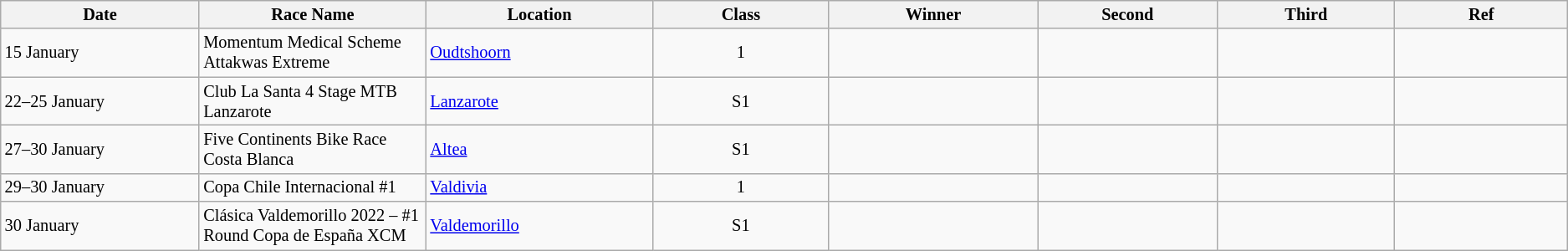<table class="wikitable sortable" style="font-size:85%;">
<tr>
<th style="width:190px;">Date</th>
<th style="width:210px;">Race Name</th>
<th style="width:210px;">Location</th>
<th style="width:170px;">Class</th>
<th width=200px>Winner</th>
<th style="width:170px;">Second</th>
<th style="width:170px;">Third</th>
<th style="width:170px;">Ref</th>
</tr>
<tr>
<td>15 January</td>
<td>Momentum Medical Scheme Attakwas Extreme</td>
<td> <a href='#'>Oudtshoorn</a></td>
<td align=center>1</td>
<td></td>
<td></td>
<td></td>
<td align=center></td>
</tr>
<tr>
<td>22–25 January</td>
<td>Club La Santa 4 Stage MTB Lanzarote</td>
<td> <a href='#'>Lanzarote</a></td>
<td align=center>S1</td>
<td></td>
<td></td>
<td></td>
<td align=center></td>
</tr>
<tr>
<td>27–30 January</td>
<td>Five Continents Bike Race Costa Blanca</td>
<td> <a href='#'>Altea</a></td>
<td align=center>S1</td>
<td></td>
<td></td>
<td></td>
<td align=center></td>
</tr>
<tr>
<td>29–30 January</td>
<td>Copa Chile Internacional #1</td>
<td> <a href='#'>Valdivia</a></td>
<td align=center>1</td>
<td></td>
<td></td>
<td></td>
<td align=center></td>
</tr>
<tr>
<td>30 January</td>
<td>Clásica Valdemorillo 2022 – #1 Round Copa de España XCM</td>
<td> <a href='#'>Valdemorillo</a></td>
<td align=center>S1</td>
<td></td>
<td></td>
<td></td>
<td align=center></td>
</tr>
</table>
